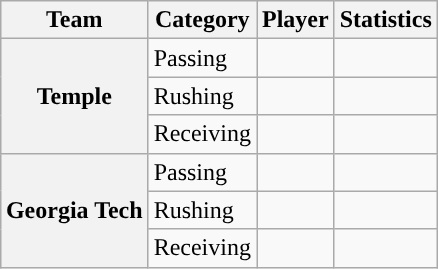<table class="wikitable" style="float:right">
<tr>
<th>Team</th>
<th>Category</th>
<th>Player</th>
<th>Statistics</th>
</tr>
<tr>
<th rowspan=3>Temple</th>
<td>Passing</td>
<td></td>
<td></td>
</tr>
<tr>
<td>Rushing</td>
<td></td>
<td></td>
</tr>
<tr>
<td>Receiving</td>
<td></td>
<td></td>
</tr>
<tr>
<th rowspan=3>Georgia Tech</th>
<td>Passing</td>
<td></td>
<td></td>
</tr>
<tr>
<td>Rushing</td>
<td></td>
<td></td>
</tr>
<tr>
<td>Receiving</td>
<td></td>
<td></td>
</tr>
</table>
